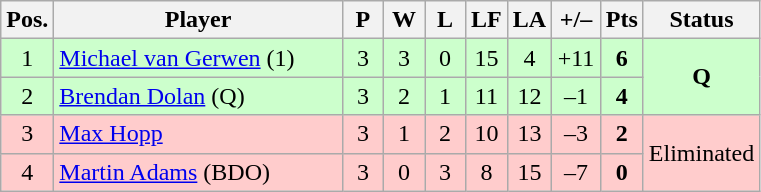<table class="wikitable" style="text-align:center; margin: 1em auto 1em auto, align:left">
<tr>
<th width=20>Pos.</th>
<th width=185>Player</th>
<th width=20>P</th>
<th width=20>W</th>
<th width=20>L</th>
<th width=20>LF</th>
<th width=20>LA</th>
<th width=25>+/–</th>
<th width=20>Pts</th>
<th width=70>Status</th>
</tr>
<tr style="background:#CCFFCC;">
<td>1</td>
<td align=left> <a href='#'>Michael van Gerwen</a> (1)</td>
<td>3</td>
<td>3</td>
<td>0</td>
<td>15</td>
<td>4</td>
<td>+11</td>
<td><strong>6</strong></td>
<td rowspan=2><strong>Q</strong></td>
</tr>
<tr style="background:#CCFFCC;">
<td>2</td>
<td align=left> <a href='#'>Brendan Dolan</a> (Q)</td>
<td>3</td>
<td>2</td>
<td>1</td>
<td>11</td>
<td>12</td>
<td>–1</td>
<td><strong>4</strong></td>
</tr>
<tr style="background:#FFCCCC;">
<td>3</td>
<td align=left> <a href='#'>Max Hopp</a></td>
<td>3</td>
<td>1</td>
<td>2</td>
<td>10</td>
<td>13</td>
<td>–3</td>
<td><strong>2</strong></td>
<td rowspan=2>Eliminated</td>
</tr>
<tr style="background:#FFCCCC;">
<td>4</td>
<td align=left> <a href='#'>Martin Adams</a> (BDO)</td>
<td>3</td>
<td>0</td>
<td>3</td>
<td>8</td>
<td>15</td>
<td>–7</td>
<td><strong>0</strong></td>
</tr>
</table>
